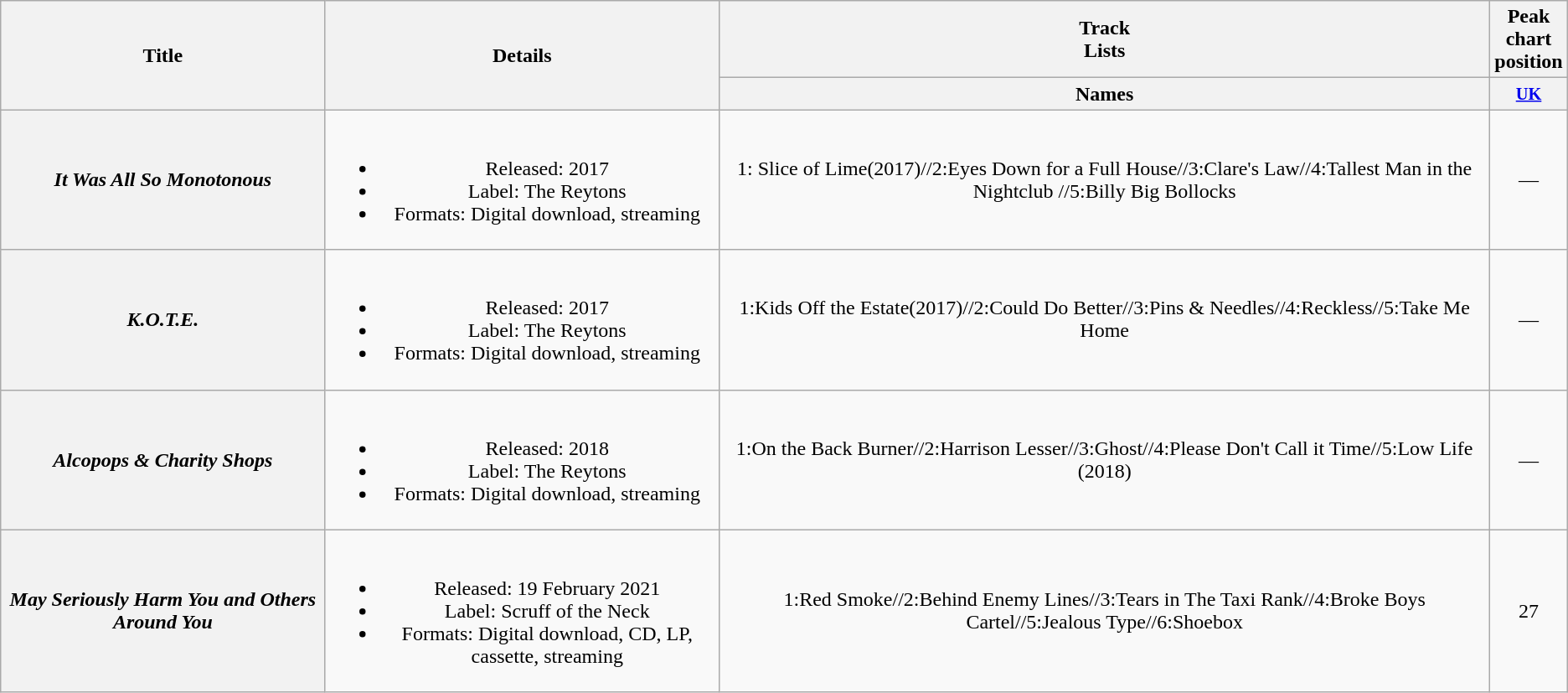<table class="wikitable plainrowheaders" style="text-align:center;">
<tr>
<th scope="col" rowspan="2">Title</th>
<th scope="col" rowspan="2">Details</th>
<th>Track<br>Lists</th>
<th scope="col">Peak chart position</th>
</tr>
<tr>
<th>Names</th>
<th scope="col" style="width:3em;font-size:85%;"><a href='#'>UK</a><br></th>
</tr>
<tr>
<th scope="row"><em>It Was All So Monotonous</em></th>
<td><br><ul><li>Released: 2017</li><li>Label: The Reytons</li><li>Formats: Digital download, streaming</li></ul></td>
<td>1: Slice of Lime(2017)//2:Eyes Down for a Full House//3:Clare's Law//4:Tallest Man in the Nightclub //5:Billy Big Bollocks</td>
<td>—</td>
</tr>
<tr>
<th scope="row"><em>K.O.T.E.</em></th>
<td><br><ul><li>Released: 2017</li><li>Label: The Reytons</li><li>Formats: Digital download, streaming</li></ul></td>
<td>1:Kids Off the Estate(2017)//2:Could Do Better//3:Pins & Needles//4:Reckless//5:Take Me Home</td>
<td>—</td>
</tr>
<tr>
<th scope="row"><em>Alcopops & Charity Shops</em></th>
<td><br><ul><li>Released: 2018</li><li>Label: The Reytons</li><li>Formats: Digital download, streaming</li></ul></td>
<td>1:On the Back Burner//2:Harrison Lesser//3:Ghost//4:Please Don't Call it Time//5:Low Life (2018)</td>
<td>—</td>
</tr>
<tr>
<th scope="row"><em>May Seriously Harm You and Others Around You</em></th>
<td><br><ul><li>Released: 19 February 2021</li><li>Label: Scruff of the Neck</li><li>Formats: Digital download, CD, LP, cassette, streaming</li></ul></td>
<td>1:Red Smoke//2:Behind Enemy Lines//3:Tears in The Taxi Rank//4:Broke Boys Cartel//5:Jealous Type//6:Shoebox</td>
<td>27</td>
</tr>
</table>
